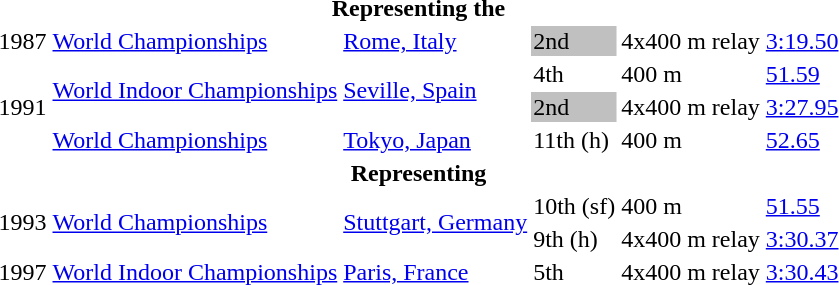<table>
<tr>
<th colspan="6">Representing the </th>
</tr>
<tr>
<td>1987</td>
<td><a href='#'>World Championships</a></td>
<td><a href='#'>Rome, Italy</a></td>
<td bgcolor=silver>2nd</td>
<td>4x400 m relay</td>
<td><a href='#'>3:19.50</a></td>
</tr>
<tr>
<td rowspan=3>1991</td>
<td rowspan=2><a href='#'>World Indoor Championships</a></td>
<td rowspan=2><a href='#'>Seville, Spain</a></td>
<td>4th</td>
<td>400 m</td>
<td><a href='#'>51.59</a></td>
</tr>
<tr>
<td bgcolor=silver>2nd</td>
<td>4x400 m relay</td>
<td><a href='#'>3:27.95</a></td>
</tr>
<tr>
<td><a href='#'>World Championships</a></td>
<td><a href='#'>Tokyo, Japan</a></td>
<td>11th (h)</td>
<td>400 m</td>
<td><a href='#'>52.65</a></td>
</tr>
<tr>
<th colspan="6">Representing </th>
</tr>
<tr>
<td rowspan=2>1993</td>
<td rowspan=2><a href='#'>World Championships</a></td>
<td rowspan=2><a href='#'>Stuttgart, Germany</a></td>
<td>10th (sf)</td>
<td>400 m</td>
<td><a href='#'>51.55</a></td>
</tr>
<tr>
<td>9th (h)</td>
<td>4x400 m relay</td>
<td><a href='#'>3:30.37</a></td>
</tr>
<tr>
<td>1997</td>
<td><a href='#'>World Indoor Championships</a></td>
<td><a href='#'>Paris, France</a></td>
<td>5th</td>
<td>4x400 m relay</td>
<td><a href='#'>3:30.43</a></td>
</tr>
</table>
